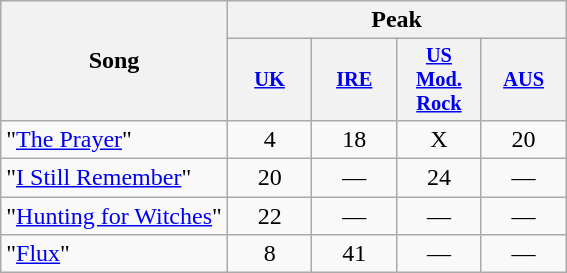<table class="wikitable">
<tr>
<th rowspan=2>Song</th>
<th colspan=6>Peak</th>
</tr>
<tr>
<th style="width:50px;font-size:85%"><a href='#'>UK</a><br></th>
<th style="width:50px;font-size:85%"><a href='#'>IRE</a><br></th>
<th style="width:50px;font-size:85%"><a href='#'>US Mod. Rock</a><br></th>
<th style="width:50px;font-size:85%"><a href='#'>AUS</a><br></th>
</tr>
<tr>
<td>"<a href='#'>The Prayer</a>"</td>
<td style="text-align:center;">4</td>
<td style="text-align:center;">18</td>
<td style="text-align:center;">X</td>
<td style="text-align:center;">20</td>
</tr>
<tr>
<td>"<a href='#'>I Still Remember</a>"</td>
<td style="text-align:center;">20</td>
<td style="text-align:center;">—</td>
<td style="text-align:center;">24</td>
<td style="text-align:center;">—</td>
</tr>
<tr>
<td>"<a href='#'>Hunting for Witches</a>"</td>
<td style="text-align:center;">22</td>
<td style="text-align:center;">—</td>
<td style="text-align:center;">—</td>
<td style="text-align:center;">—</td>
</tr>
<tr>
<td>"<a href='#'>Flux</a>"</td>
<td style="text-align:center;">8</td>
<td style="text-align:center;">41</td>
<td style="text-align:center;">—</td>
<td style="text-align:center;">—</td>
</tr>
</table>
